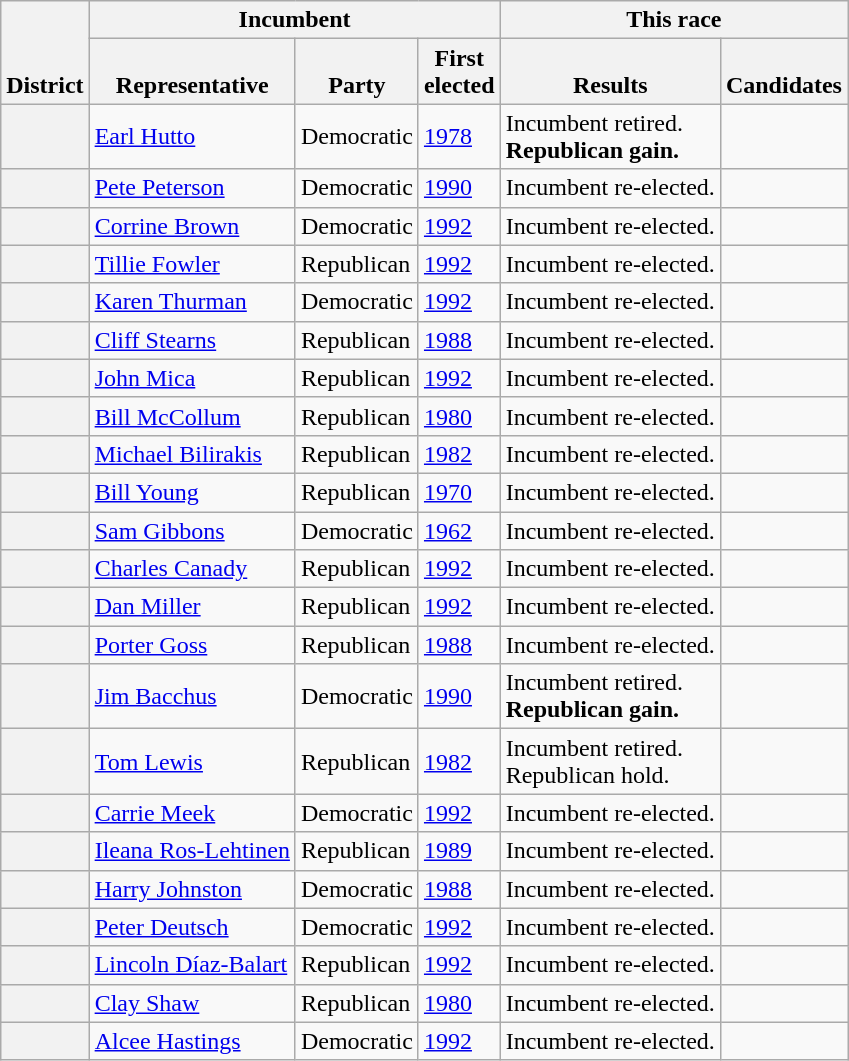<table class=wikitable>
<tr valign=bottom>
<th rowspan=2>District</th>
<th colspan=3>Incumbent</th>
<th colspan=2>This race</th>
</tr>
<tr valign=bottom>
<th>Representative</th>
<th>Party</th>
<th>First<br>elected</th>
<th>Results</th>
<th>Candidates</th>
</tr>
<tr>
<th></th>
<td><a href='#'>Earl Hutto</a></td>
<td>Democratic</td>
<td><a href='#'>1978</a></td>
<td>Incumbent retired.<br><strong>Republican gain.</strong></td>
<td nowrap></td>
</tr>
<tr>
<th></th>
<td><a href='#'>Pete Peterson</a></td>
<td>Democratic</td>
<td><a href='#'>1990</a></td>
<td>Incumbent re-elected.</td>
<td nowrap></td>
</tr>
<tr>
<th></th>
<td><a href='#'>Corrine Brown</a></td>
<td>Democratic</td>
<td><a href='#'>1992</a></td>
<td>Incumbent re-elected.</td>
<td nowrap></td>
</tr>
<tr>
<th></th>
<td><a href='#'>Tillie Fowler</a></td>
<td>Republican</td>
<td><a href='#'>1992</a></td>
<td>Incumbent re-elected.</td>
<td nowrap></td>
</tr>
<tr>
<th></th>
<td><a href='#'>Karen Thurman</a></td>
<td>Democratic</td>
<td><a href='#'>1992</a></td>
<td>Incumbent re-elected.</td>
<td nowrap></td>
</tr>
<tr>
<th></th>
<td><a href='#'>Cliff Stearns</a></td>
<td>Republican</td>
<td><a href='#'>1988</a></td>
<td>Incumbent re-elected.</td>
<td nowrap></td>
</tr>
<tr>
<th></th>
<td><a href='#'>John Mica</a></td>
<td>Republican</td>
<td><a href='#'>1992</a></td>
<td>Incumbent re-elected.</td>
<td nowrap></td>
</tr>
<tr>
<th></th>
<td><a href='#'>Bill McCollum</a></td>
<td>Republican</td>
<td><a href='#'>1980</a></td>
<td>Incumbent re-elected.</td>
<td nowrap></td>
</tr>
<tr>
<th></th>
<td><a href='#'>Michael Bilirakis</a></td>
<td>Republican</td>
<td><a href='#'>1982</a></td>
<td>Incumbent re-elected.</td>
<td nowrap></td>
</tr>
<tr>
<th></th>
<td><a href='#'>Bill Young</a></td>
<td>Republican</td>
<td><a href='#'>1970</a></td>
<td>Incumbent re-elected.</td>
<td nowrap></td>
</tr>
<tr>
<th></th>
<td><a href='#'>Sam Gibbons</a></td>
<td>Democratic</td>
<td><a href='#'>1962</a></td>
<td>Incumbent re-elected.</td>
<td nowrap></td>
</tr>
<tr>
<th></th>
<td><a href='#'>Charles Canady</a></td>
<td>Republican</td>
<td><a href='#'>1992</a></td>
<td>Incumbent re-elected.</td>
<td nowrap></td>
</tr>
<tr>
<th></th>
<td><a href='#'>Dan Miller</a></td>
<td>Republican</td>
<td><a href='#'>1992</a></td>
<td>Incumbent re-elected.</td>
<td nowrap></td>
</tr>
<tr>
<th></th>
<td><a href='#'>Porter Goss</a></td>
<td>Republican</td>
<td><a href='#'>1988</a></td>
<td>Incumbent re-elected.</td>
<td nowrap></td>
</tr>
<tr>
<th></th>
<td><a href='#'>Jim Bacchus</a></td>
<td>Democratic</td>
<td><a href='#'>1990</a></td>
<td>Incumbent retired.<br><strong>Republican gain.</strong></td>
<td nowrap></td>
</tr>
<tr>
<th></th>
<td><a href='#'>Tom Lewis</a></td>
<td>Republican</td>
<td><a href='#'>1982</a></td>
<td>Incumbent retired.<br>Republican hold.</td>
<td nowrap></td>
</tr>
<tr>
<th></th>
<td><a href='#'>Carrie Meek</a></td>
<td>Democratic</td>
<td><a href='#'>1992</a></td>
<td>Incumbent re-elected.</td>
<td nowrap></td>
</tr>
<tr>
<th></th>
<td><a href='#'>Ileana Ros-Lehtinen</a></td>
<td>Republican</td>
<td><a href='#'>1989</a></td>
<td>Incumbent re-elected.</td>
<td nowrap></td>
</tr>
<tr>
<th></th>
<td><a href='#'>Harry Johnston</a></td>
<td>Democratic</td>
<td><a href='#'>1988</a></td>
<td>Incumbent re-elected.</td>
<td nowrap></td>
</tr>
<tr>
<th></th>
<td><a href='#'>Peter Deutsch</a></td>
<td>Democratic</td>
<td><a href='#'>1992</a></td>
<td>Incumbent re-elected.</td>
<td nowrap></td>
</tr>
<tr>
<th></th>
<td><a href='#'>Lincoln Díaz-Balart</a></td>
<td>Republican</td>
<td><a href='#'>1992</a></td>
<td>Incumbent re-elected.</td>
<td nowrap></td>
</tr>
<tr>
<th></th>
<td><a href='#'>Clay Shaw</a></td>
<td>Republican</td>
<td><a href='#'>1980</a></td>
<td>Incumbent re-elected.</td>
<td nowrap></td>
</tr>
<tr>
<th></th>
<td><a href='#'>Alcee Hastings</a></td>
<td>Democratic</td>
<td><a href='#'>1992</a></td>
<td>Incumbent re-elected.</td>
<td nowrap></td>
</tr>
</table>
